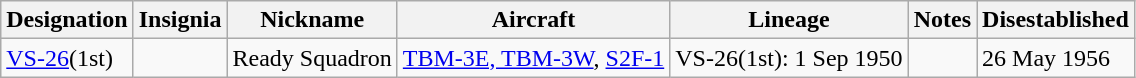<table class="wikitable">
<tr>
<th>Designation</th>
<th>Insignia</th>
<th>Nickname</th>
<th>Aircraft</th>
<th>Lineage</th>
<th>Notes</th>
<th>Disestablished</th>
</tr>
<tr>
<td><a href='#'>VS-26</a>(1st)</td>
<td></td>
<td>Ready Squadron</td>
<td><a href='#'>TBM-3E, TBM-3W</a>, <a href='#'>S2F-1</a></td>
<td style="white-space: nowrap;">VS-26(1st): 1 Sep 1950</td>
<td></td>
<td>26 May 1956</td>
</tr>
</table>
